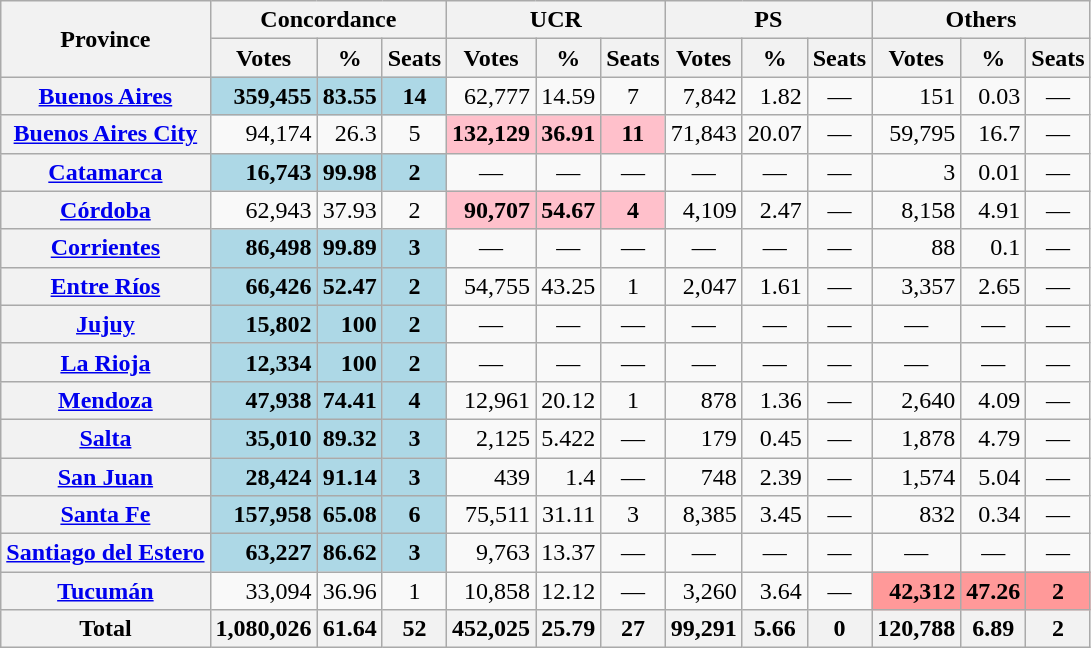<table class="wikitable sortable plainrowheaders" style="text-align:right;">
<tr>
<th rowspan=2>Province</th>
<th colspan=3>Concordance</th>
<th colspan=3>UCR</th>
<th colspan=3>PS</th>
<th colspan=3>Others</th>
</tr>
<tr>
<th>Votes</th>
<th>%</th>
<th>Seats</th>
<th>Votes</th>
<th>%</th>
<th>Seats</th>
<th>Votes</th>
<th>%</th>
<th>Seats</th>
<th>Votes</th>
<th>%</th>
<th>Seats</th>
</tr>
<tr>
<th scope=row><a href='#'>Buenos Aires</a></th>
<td bgcolor=lightblue><strong>359,455</strong></td>
<td bgcolor=lightblue><strong>83.55</strong></td>
<td align=center bgcolor=lightblue><strong>14</strong></td>
<td>62,777</td>
<td>14.59</td>
<td align=center>7</td>
<td>7,842</td>
<td>1.82</td>
<td align=center>—</td>
<td>151</td>
<td>0.03</td>
<td align=center>—</td>
</tr>
<tr>
<th scope=row><a href='#'>Buenos Aires City</a></th>
<td>94,174</td>
<td>26.3</td>
<td align=center>5</td>
<td bgcolor=pink><strong>132,129</strong></td>
<td bgcolor=pink><strong>36.91</strong></td>
<td align=center bgcolor=pink><strong>11</strong></td>
<td>71,843</td>
<td>20.07</td>
<td align=center>—</td>
<td>59,795</td>
<td>16.7</td>
<td align=center>—</td>
</tr>
<tr>
<th scope=row><a href='#'>Catamarca</a></th>
<td bgcolor=lightblue><strong>16,743</strong></td>
<td bgcolor=lightblue><strong>99.98</strong></td>
<td align=center bgcolor=lightblue><strong>2</strong></td>
<td align=center>—</td>
<td align=center>—</td>
<td align=center>—</td>
<td align=center>—</td>
<td align=center>—</td>
<td align=center>—</td>
<td>3</td>
<td>0.01</td>
<td align=center>—</td>
</tr>
<tr>
<th scope=row><a href='#'>Córdoba</a></th>
<td>62,943</td>
<td>37.93</td>
<td align=center>2</td>
<td bgcolor=pink><strong>90,707</strong></td>
<td bgcolor=pink><strong>54.67</strong></td>
<td align=center bgcolor=pink><strong>4</strong></td>
<td>4,109</td>
<td>2.47</td>
<td align=center>—</td>
<td>8,158</td>
<td>4.91</td>
<td align=center>—</td>
</tr>
<tr>
<th scope=row><a href='#'>Corrientes</a></th>
<td bgcolor=lightblue><strong>86,498</strong></td>
<td bgcolor=lightblue><strong>99.89</strong></td>
<td align=center bgcolor=lightblue><strong>3</strong></td>
<td align=center>—</td>
<td align=center>—</td>
<td align=center>—</td>
<td align=center>—</td>
<td align=center>—</td>
<td align=center>—</td>
<td>88</td>
<td>0.1</td>
<td align=center>—</td>
</tr>
<tr>
<th scope=row><a href='#'>Entre Ríos</a></th>
<td bgcolor=lightblue><strong>66,426</strong></td>
<td bgcolor=lightblue><strong>52.47</strong></td>
<td align=center bgcolor=lightblue><strong>2</strong></td>
<td>54,755</td>
<td>43.25</td>
<td align=center>1</td>
<td>2,047</td>
<td>1.61</td>
<td align=center>—</td>
<td>3,357</td>
<td>2.65</td>
<td align=center>—</td>
</tr>
<tr>
<th scope=row><a href='#'>Jujuy</a></th>
<td bgcolor=lightblue><strong>15,802</strong></td>
<td bgcolor=lightblue><strong>100</strong></td>
<td align=center bgcolor=lightblue><strong>2</strong></td>
<td align=center>—</td>
<td align=center>—</td>
<td align=center>—</td>
<td align=center>—</td>
<td align=center>—</td>
<td align=center>—</td>
<td align=center>—</td>
<td align=center>—</td>
<td align=center>—</td>
</tr>
<tr>
<th scope=row><a href='#'>La Rioja</a></th>
<td bgcolor=lightblue><strong>12,334</strong></td>
<td bgcolor=lightblue><strong>100</strong></td>
<td align=center bgcolor=lightblue><strong>2</strong></td>
<td align=center>—</td>
<td align=center>—</td>
<td align=center>—</td>
<td align=center>—</td>
<td align=center>—</td>
<td align=center>—</td>
<td align=center>—</td>
<td align=center>—</td>
<td align=center>—</td>
</tr>
<tr>
<th scope=row><a href='#'>Mendoza</a></th>
<td bgcolor=lightblue><strong>47,938</strong></td>
<td bgcolor=lightblue><strong>74.41</strong></td>
<td align=center bgcolor=lightblue><strong>4</strong></td>
<td>12,961</td>
<td>20.12</td>
<td align=center>1</td>
<td>878</td>
<td>1.36</td>
<td align=center>—</td>
<td>2,640</td>
<td>4.09</td>
<td align=center>—</td>
</tr>
<tr>
<th scope=row><a href='#'>Salta</a></th>
<td bgcolor=lightblue><strong>35,010</strong></td>
<td bgcolor=lightblue><strong>89.32</strong></td>
<td align=center bgcolor=lightblue><strong>3</strong></td>
<td>2,125</td>
<td>5.422</td>
<td align=center>—</td>
<td>179</td>
<td>0.45</td>
<td align=center>—</td>
<td>1,878</td>
<td>4.79</td>
<td align=center>—</td>
</tr>
<tr>
<th scope=row><a href='#'>San Juan</a></th>
<td bgcolor=lightblue><strong>28,424</strong></td>
<td bgcolor=lightblue><strong>91.14</strong></td>
<td align=center bgcolor=lightblue><strong>3</strong></td>
<td>439</td>
<td>1.4</td>
<td align=center>—</td>
<td>748</td>
<td>2.39</td>
<td align=center>—</td>
<td>1,574</td>
<td>5.04</td>
<td align=center>—</td>
</tr>
<tr>
<th scope=row><a href='#'>Santa Fe</a></th>
<td bgcolor=lightblue><strong>157,958</strong></td>
<td bgcolor=lightblue><strong>65.08</strong></td>
<td align=center bgcolor=lightblue><strong>6</strong></td>
<td>75,511</td>
<td>31.11</td>
<td align=center>3</td>
<td>8,385</td>
<td>3.45</td>
<td align=center>—</td>
<td>832</td>
<td>0.34</td>
<td align=center>—</td>
</tr>
<tr>
<th scope=row><a href='#'>Santiago del Estero</a></th>
<td bgcolor=lightblue><strong>63,227</strong></td>
<td bgcolor=lightblue><strong>86.62</strong></td>
<td align=center bgcolor=lightblue><strong>3</strong></td>
<td>9,763</td>
<td>13.37</td>
<td align=center>—</td>
<td align=center>—</td>
<td align=center>—</td>
<td align=center>—</td>
<td align=center>—</td>
<td align=center>—</td>
<td align=center>—</td>
</tr>
<tr>
<th scope=row><a href='#'>Tucumán</a></th>
<td>33,094</td>
<td>36.96</td>
<td align=center>1</td>
<td>10,858</td>
<td>12.12</td>
<td align=center>—</td>
<td>3,260</td>
<td>3.64</td>
<td align=center>—</td>
<td bgcolor=#FF9999><strong>42,312</strong></td>
<td bgcolor=#FF9999><strong>47.26</strong></td>
<td align=center bgcolor=#FF9999><strong>2</strong></td>
</tr>
<tr>
<th>Total</th>
<th>1,080,026</th>
<th>61.64</th>
<th>52</th>
<th>452,025</th>
<th>25.79</th>
<th>27</th>
<th>99,291</th>
<th>5.66</th>
<th>0</th>
<th>120,788</th>
<th>6.89</th>
<th>2</th>
</tr>
</table>
